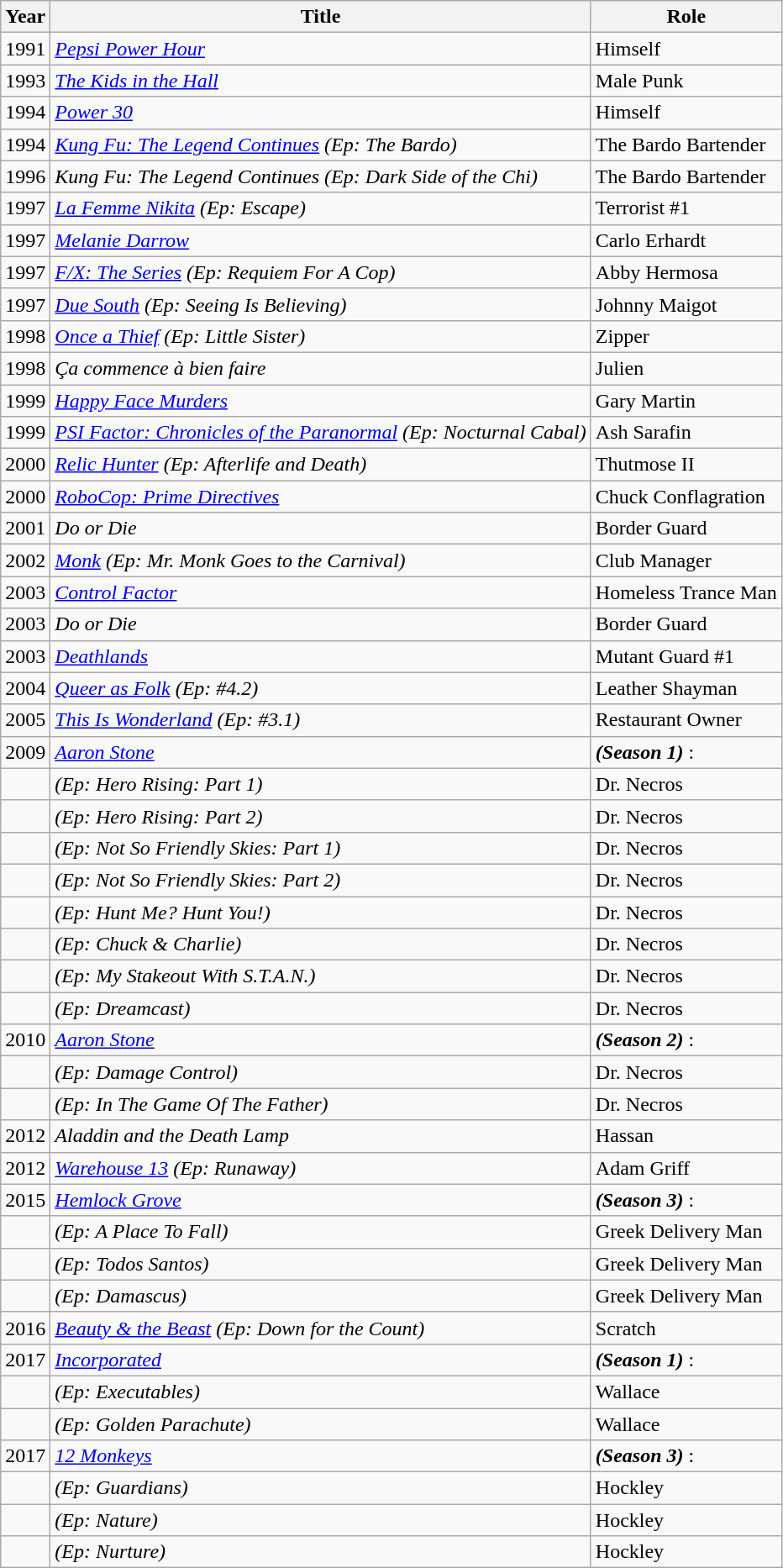<table class="wikitable">
<tr>
<th>Year</th>
<th>Title</th>
<th>Role</th>
</tr>
<tr>
<td>1991</td>
<td><em><a href='#'>Pepsi Power Hour</a></em></td>
<td>Himself</td>
</tr>
<tr>
<td>1993</td>
<td><em><a href='#'>The Kids in the Hall</a></em></td>
<td>Male Punk</td>
</tr>
<tr>
<td>1994</td>
<td><em><a href='#'>Power 30</a></em></td>
<td>Himself</td>
</tr>
<tr>
<td>1994</td>
<td><em><a href='#'>Kung Fu: The Legend Continues</a> (Ep: The Bardo)</em></td>
<td>The Bardo Bartender</td>
</tr>
<tr>
<td>1996</td>
<td><em>Kung Fu: The Legend Continues (Ep: Dark Side of the Chi)</em></td>
<td>The Bardo Bartender</td>
</tr>
<tr>
<td>1997</td>
<td><em><a href='#'>La Femme Nikita</a> (Ep: Escape)</em></td>
<td>Terrorist #1</td>
</tr>
<tr>
<td>1997</td>
<td><em><a href='#'>Melanie Darrow</a></em></td>
<td>Carlo Erhardt</td>
</tr>
<tr>
<td>1997</td>
<td><em><a href='#'>F/X: The Series</a> (Ep: Requiem For A Cop)</em></td>
<td>Abby Hermosa</td>
</tr>
<tr>
<td>1997</td>
<td><em><a href='#'>Due South</a>  (Ep: Seeing Is Believing)</em></td>
<td>Johnny Maigot</td>
</tr>
<tr>
<td>1998</td>
<td><em><a href='#'>Once a Thief</a>  (Ep: Little Sister)</em></td>
<td>Zipper</td>
</tr>
<tr>
<td>1998</td>
<td><em>Ça commence à bien faire</em></td>
<td>Julien</td>
</tr>
<tr>
<td>1999</td>
<td><em><a href='#'>Happy Face Murders</a></em></td>
<td>Gary Martin</td>
</tr>
<tr>
<td>1999</td>
<td><em><a href='#'>PSI Factor: Chronicles of the Paranormal</a> (Ep: Nocturnal Cabal)</em></td>
<td>Ash Sarafin</td>
</tr>
<tr>
<td>2000</td>
<td><em><a href='#'>Relic Hunter</a> (Ep: Afterlife and Death)</em></td>
<td>Thutmose II</td>
</tr>
<tr>
<td>2000</td>
<td><em><a href='#'>RoboCop: Prime Directives</a></em></td>
<td>Chuck Conflagration</td>
</tr>
<tr>
<td>2001</td>
<td><em>Do or Die</em></td>
<td>Border Guard</td>
</tr>
<tr>
<td>2002</td>
<td><em><a href='#'>Monk</a>  (Ep: Mr. Monk Goes to the Carnival)</em></td>
<td>Club Manager</td>
</tr>
<tr>
<td>2003</td>
<td><em><a href='#'>Control Factor</a></em></td>
<td>Homeless Trance Man</td>
</tr>
<tr>
<td>2003</td>
<td><em>Do or Die</em></td>
<td>Border Guard</td>
</tr>
<tr>
<td>2003</td>
<td><em><a href='#'>Deathlands</a></em></td>
<td>Mutant Guard #1</td>
</tr>
<tr>
<td>2004</td>
<td><em><a href='#'>Queer as Folk</a> (Ep: #4.2)</em></td>
<td>Leather Shayman</td>
</tr>
<tr>
<td>2005</td>
<td><em><a href='#'>This Is Wonderland</a> (Ep: #3.1)</em></td>
<td>Restaurant Owner</td>
</tr>
<tr>
<td>2009</td>
<td><em><a href='#'>Aaron Stone</a></em></td>
<td><strong><em>(Season 1)</em></strong> :</td>
</tr>
<tr>
<td></td>
<td><em>(Ep: Hero Rising: Part 1)</em></td>
<td>Dr. Necros</td>
</tr>
<tr>
<td></td>
<td><em>(Ep: Hero Rising: Part 2)</em></td>
<td>Dr. Necros</td>
</tr>
<tr>
<td></td>
<td><em>(Ep: Not So Friendly Skies: Part 1)</em></td>
<td>Dr. Necros</td>
</tr>
<tr>
<td></td>
<td><em>(Ep: Not So Friendly Skies: Part 2)</em></td>
<td>Dr. Necros</td>
</tr>
<tr>
<td></td>
<td><em>(Ep: Hunt Me? Hunt You!)</em></td>
<td>Dr. Necros</td>
</tr>
<tr>
<td></td>
<td><em>(Ep: Chuck & Charlie)</em></td>
<td>Dr. Necros</td>
</tr>
<tr>
<td></td>
<td><em>(Ep: My Stakeout With S.T.A.N.)</em></td>
<td>Dr. Necros</td>
</tr>
<tr>
<td></td>
<td><em>(Ep: Dreamcast)</em></td>
<td>Dr. Necros</td>
</tr>
<tr>
<td>2010</td>
<td><em><a href='#'>Aaron Stone</a></em></td>
<td><strong><em>(Season 2)</em></strong> :</td>
</tr>
<tr>
<td></td>
<td><em>(Ep: Damage Control)</em></td>
<td>Dr. Necros</td>
</tr>
<tr>
<td></td>
<td><em>(Ep: In The Game Of The Father)</em></td>
<td>Dr. Necros</td>
</tr>
<tr>
<td>2012</td>
<td><em>Aladdin and the Death Lamp</em></td>
<td>Hassan</td>
</tr>
<tr>
<td>2012</td>
<td><em><a href='#'>Warehouse 13</a> (Ep: Runaway)</em></td>
<td>Adam Griff</td>
</tr>
<tr>
<td>2015</td>
<td><em><a href='#'>Hemlock Grove</a></em></td>
<td><strong><em>(Season 3)</em></strong> :</td>
</tr>
<tr>
<td></td>
<td><em>(Ep: A Place To Fall)</em></td>
<td>Greek Delivery Man</td>
</tr>
<tr>
<td></td>
<td><em>(Ep: Todos Santos)</em></td>
<td>Greek Delivery Man</td>
</tr>
<tr>
<td></td>
<td><em>(Ep: Damascus)</em></td>
<td>Greek Delivery Man</td>
</tr>
<tr>
<td>2016</td>
<td><em><a href='#'>Beauty & the Beast</a> (Ep: Down for the Count)</em></td>
<td>Scratch</td>
</tr>
<tr>
<td>2017</td>
<td><em><a href='#'>Incorporated</a></em></td>
<td><strong><em>(Season 1)</em></strong> :</td>
</tr>
<tr>
<td></td>
<td><em>(Ep: Executables)</em></td>
<td>Wallace</td>
</tr>
<tr>
<td></td>
<td><em>(Ep: Golden Parachute)</em></td>
<td>Wallace</td>
</tr>
<tr>
<td>2017</td>
<td><em><a href='#'>12 Monkeys</a></em></td>
<td><strong><em>(Season 3)</em></strong> :</td>
</tr>
<tr>
<td></td>
<td><em>(Ep: Guardians)</em></td>
<td>Hockley</td>
</tr>
<tr>
<td></td>
<td><em>(Ep: Nature)</em></td>
<td>Hockley</td>
</tr>
<tr>
<td></td>
<td><em>(Ep: Nurture)</em></td>
<td>Hockley</td>
</tr>
</table>
